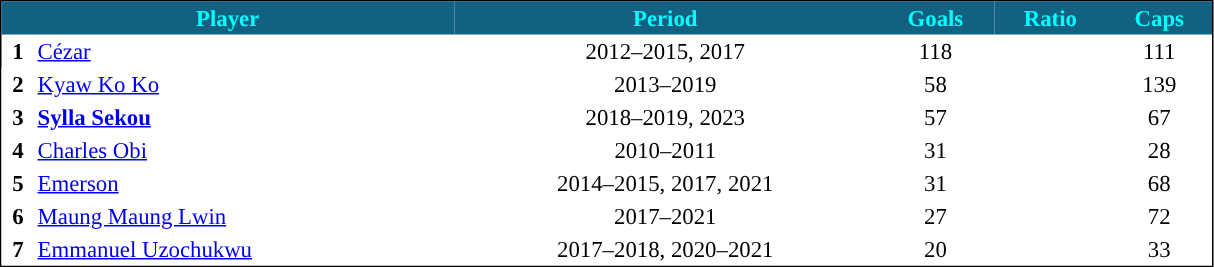<table cellpadding="2" cellspacing="0" style="margin: 1em 0; border: 1px solid #000000; border-right-width: 1px; border-bottom-width: 1px; background-color:#FFFFFD; width:64%; font-size: 95%;">
<tr style="background:white;">
</tr>
<tr style="background:#126180; color:#00FFFF;">
<th colspan=2 align="center">Player</th>
<th align="center" abbr="Period">Period</th>
<th align="center">Goals</th>
<th align="center">Ratio</th>
<th align="center">Caps</th>
</tr>
<tr>
<th>1</th>
<td> <a href='#'>Cézar</a></td>
<td align="center">2012–2015, 2017</td>
<td align="center">118</td>
<td></td>
<td align="center">111</td>
</tr>
<tr style="background:white;"|>
<th>2</th>
<td> <a href='#'>Kyaw Ko Ko</a></td>
<td align="center">2013–2019</td>
<td align="center">58</td>
<td></td>
<td align="center">139</td>
</tr>
<tr style="background:white;"|>
<th>3</th>
<td> <strong><a href='#'>Sylla Sekou</a></strong></td>
<td align="center">2018–2019, 2023</td>
<td align="center">57</td>
<td></td>
<td align="center">67</td>
</tr>
<tr style="background:white;"|>
<th>4</th>
<td> <a href='#'>Charles Obi</a></td>
<td align="center">2010–2011</td>
<td align="center">31</td>
<td></td>
<td align="center">28</td>
</tr>
<tr style="background:white;"|>
<th>5</th>
<td> <a href='#'>Emerson</a></td>
<td align="center">2014–2015, 2017, 2021</td>
<td align="center">31</td>
<td></td>
<td align="center">68</td>
</tr>
<tr style="background:white;"|>
<th>6</th>
<td> <a href='#'>Maung Maung Lwin</a></td>
<td align="center">2017–2021</td>
<td align="center">27</td>
<td></td>
<td align="center">72</td>
</tr>
<tr style="background:white;"|>
<th>7</th>
<td> <a href='#'>Emmanuel Uzochukwu</a></td>
<td align="center">2017–2018, 2020–2021</td>
<td align="center">20</td>
<td></td>
<td align="center">33</td>
</tr>
<tr style="background:white;"|>
</tr>
</table>
